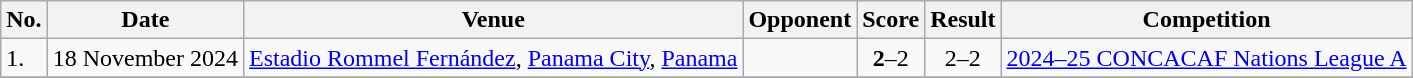<table class="wikitable">
<tr>
<th>No.</th>
<th>Date</th>
<th>Venue</th>
<th>Opponent</th>
<th>Score</th>
<th>Result</th>
<th>Competition</th>
</tr>
<tr>
<td>1.</td>
<td>18 November 2024</td>
<td><a href='#'>Estadio Rommel Fernández</a>, <a href='#'>Panama City</a>, <a href='#'>Panama</a></td>
<td></td>
<td align=center><strong>2</strong>–2</td>
<td align=center>2–2</td>
<td><a href='#'>2024–25 CONCACAF Nations League A</a></td>
</tr>
<tr>
</tr>
</table>
